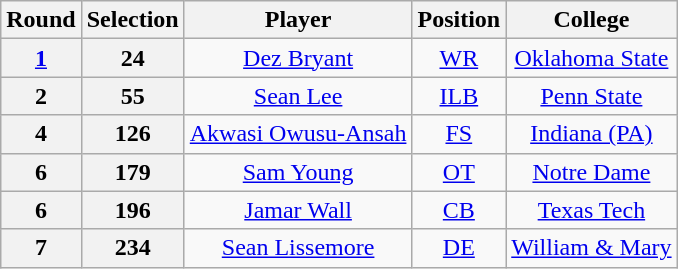<table class="wikitable" style="text-align:center;">
<tr>
<th>Round</th>
<th>Selection</th>
<th>Player</th>
<th>Position</th>
<th>College</th>
</tr>
<tr>
<th><a href='#'>1</a></th>
<th>24</th>
<td><a href='#'>Dez Bryant</a></td>
<td><a href='#'>WR</a></td>
<td><a href='#'>Oklahoma State</a></td>
</tr>
<tr>
<th>2</th>
<th>55</th>
<td><a href='#'>Sean Lee</a></td>
<td><a href='#'>ILB</a></td>
<td><a href='#'>Penn State</a></td>
</tr>
<tr>
<th>4</th>
<th>126</th>
<td><a href='#'>Akwasi Owusu-Ansah</a></td>
<td><a href='#'>FS</a></td>
<td><a href='#'>Indiana (PA)</a></td>
</tr>
<tr>
<th>6</th>
<th>179</th>
<td><a href='#'>Sam Young</a></td>
<td><a href='#'>OT</a></td>
<td><a href='#'>Notre Dame</a></td>
</tr>
<tr>
<th>6</th>
<th>196</th>
<td><a href='#'>Jamar Wall</a></td>
<td><a href='#'>CB</a></td>
<td><a href='#'>Texas Tech</a></td>
</tr>
<tr>
<th>7</th>
<th>234</th>
<td><a href='#'>Sean Lissemore</a></td>
<td><a href='#'>DE</a></td>
<td><a href='#'>William & Mary</a></td>
</tr>
</table>
